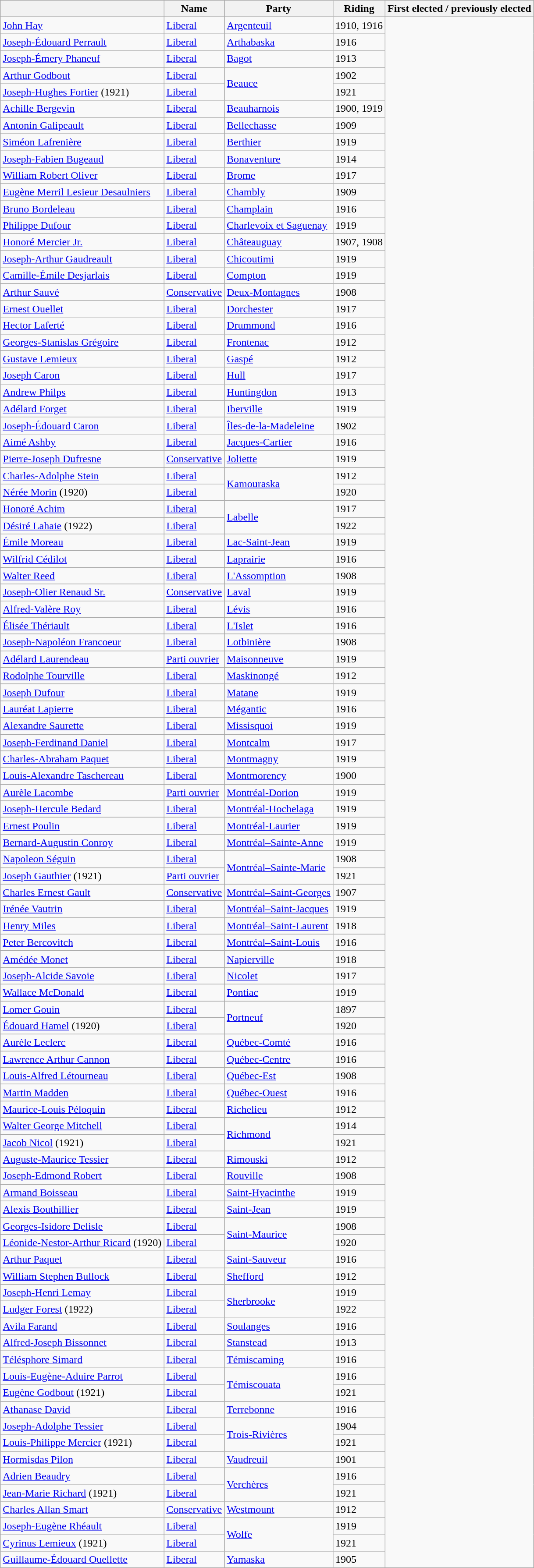<table class="wikitable sortable">
<tr>
<th></th>
<th>Name</th>
<th>Party</th>
<th>Riding</th>
<th>First elected / previously elected</th>
</tr>
<tr>
<td><a href='#'>John Hay</a></td>
<td><a href='#'>Liberal</a></td>
<td><a href='#'>Argenteuil</a></td>
<td>1910, 1916</td>
</tr>
<tr>
<td><a href='#'>Joseph-Édouard Perrault</a></td>
<td><a href='#'>Liberal</a></td>
<td><a href='#'>Arthabaska</a></td>
<td>1916</td>
</tr>
<tr>
<td><a href='#'>Joseph-Émery Phaneuf</a></td>
<td><a href='#'>Liberal</a></td>
<td><a href='#'>Bagot</a></td>
<td>1913</td>
</tr>
<tr>
<td><a href='#'>Arthur Godbout</a></td>
<td><a href='#'>Liberal</a></td>
<td rowspan=2><a href='#'>Beauce</a></td>
<td>1902</td>
</tr>
<tr>
<td><a href='#'>Joseph-Hughes Fortier</a> (1921)</td>
<td><a href='#'>Liberal</a></td>
<td>1921</td>
</tr>
<tr>
<td><a href='#'>Achille Bergevin</a></td>
<td><a href='#'>Liberal</a></td>
<td><a href='#'>Beauharnois</a></td>
<td>1900, 1919</td>
</tr>
<tr>
<td><a href='#'>Antonin Galipeault</a></td>
<td><a href='#'>Liberal</a></td>
<td><a href='#'>Bellechasse</a></td>
<td>1909</td>
</tr>
<tr>
<td><a href='#'>Siméon Lafrenière</a></td>
<td><a href='#'>Liberal</a></td>
<td><a href='#'>Berthier</a></td>
<td>1919</td>
</tr>
<tr>
<td><a href='#'>Joseph-Fabien Bugeaud</a></td>
<td><a href='#'>Liberal</a></td>
<td><a href='#'>Bonaventure</a></td>
<td>1914</td>
</tr>
<tr>
<td><a href='#'>William Robert Oliver</a></td>
<td><a href='#'>Liberal</a></td>
<td><a href='#'>Brome</a></td>
<td>1917</td>
</tr>
<tr>
<td><a href='#'>Eugène Merril Lesieur Desaulniers</a></td>
<td><a href='#'>Liberal</a></td>
<td><a href='#'>Chambly</a></td>
<td>1909</td>
</tr>
<tr>
<td><a href='#'>Bruno Bordeleau</a></td>
<td><a href='#'>Liberal</a></td>
<td><a href='#'>Champlain</a></td>
<td>1916</td>
</tr>
<tr>
<td><a href='#'>Philippe Dufour</a></td>
<td><a href='#'>Liberal</a></td>
<td><a href='#'>Charlevoix et Saguenay</a></td>
<td>1919</td>
</tr>
<tr>
<td><a href='#'>Honoré Mercier Jr.</a></td>
<td><a href='#'>Liberal</a></td>
<td><a href='#'>Châteauguay</a></td>
<td>1907, 1908</td>
</tr>
<tr>
<td><a href='#'>Joseph-Arthur Gaudreault</a></td>
<td><a href='#'>Liberal</a></td>
<td><a href='#'>Chicoutimi</a></td>
<td>1919</td>
</tr>
<tr>
<td><a href='#'>Camille-Émile Desjarlais</a></td>
<td><a href='#'>Liberal</a></td>
<td><a href='#'>Compton</a></td>
<td>1919</td>
</tr>
<tr>
<td><a href='#'>Arthur Sauvé</a></td>
<td><a href='#'>Conservative</a></td>
<td><a href='#'>Deux-Montagnes</a></td>
<td>1908</td>
</tr>
<tr>
<td><a href='#'>Ernest Ouellet</a></td>
<td><a href='#'>Liberal</a></td>
<td><a href='#'>Dorchester</a></td>
<td>1917</td>
</tr>
<tr>
<td><a href='#'>Hector Laferté</a></td>
<td><a href='#'>Liberal</a></td>
<td><a href='#'>Drummond</a></td>
<td>1916</td>
</tr>
<tr>
<td><a href='#'>Georges-Stanislas Grégoire</a></td>
<td><a href='#'>Liberal</a></td>
<td><a href='#'>Frontenac</a></td>
<td>1912</td>
</tr>
<tr>
<td><a href='#'>Gustave Lemieux</a></td>
<td><a href='#'>Liberal</a></td>
<td><a href='#'>Gaspé</a></td>
<td>1912</td>
</tr>
<tr>
<td><a href='#'>Joseph Caron</a></td>
<td><a href='#'>Liberal</a></td>
<td><a href='#'>Hull</a></td>
<td>1917</td>
</tr>
<tr>
<td><a href='#'>Andrew Philps</a></td>
<td><a href='#'>Liberal</a></td>
<td><a href='#'>Huntingdon</a></td>
<td>1913</td>
</tr>
<tr>
<td><a href='#'>Adélard Forget</a></td>
<td><a href='#'>Liberal</a></td>
<td><a href='#'>Iberville</a></td>
<td>1919</td>
</tr>
<tr>
<td><a href='#'>Joseph-Édouard Caron</a></td>
<td><a href='#'>Liberal</a></td>
<td><a href='#'>Îles-de-la-Madeleine</a></td>
<td>1902</td>
</tr>
<tr>
<td><a href='#'>Aimé Ashby</a></td>
<td><a href='#'>Liberal</a></td>
<td><a href='#'>Jacques-Cartier</a></td>
<td>1916</td>
</tr>
<tr>
<td><a href='#'>Pierre-Joseph Dufresne</a></td>
<td><a href='#'>Conservative</a></td>
<td><a href='#'>Joliette</a></td>
<td>1919</td>
</tr>
<tr>
<td><a href='#'>Charles-Adolphe Stein</a></td>
<td><a href='#'>Liberal</a></td>
<td rowspan=2><a href='#'>Kamouraska</a></td>
<td>1912</td>
</tr>
<tr>
<td><a href='#'>Nérée Morin</a> (1920)</td>
<td><a href='#'>Liberal</a></td>
<td>1920</td>
</tr>
<tr>
<td><a href='#'>Honoré Achim</a></td>
<td><a href='#'>Liberal</a></td>
<td rowspan=2><a href='#'>Labelle</a></td>
<td>1917</td>
</tr>
<tr>
<td><a href='#'>Désiré Lahaie</a> (1922)</td>
<td><a href='#'>Liberal</a></td>
<td>1922</td>
</tr>
<tr>
<td><a href='#'>Émile Moreau</a></td>
<td><a href='#'>Liberal</a></td>
<td><a href='#'>Lac-Saint-Jean</a></td>
<td>1919</td>
</tr>
<tr>
<td><a href='#'>Wilfrid Cédilot</a></td>
<td><a href='#'>Liberal</a></td>
<td><a href='#'>Laprairie</a></td>
<td>1916</td>
</tr>
<tr>
<td><a href='#'>Walter Reed</a></td>
<td><a href='#'>Liberal</a></td>
<td><a href='#'>L'Assomption</a></td>
<td>1908</td>
</tr>
<tr>
<td><a href='#'>Joseph-Olier Renaud Sr.</a></td>
<td><a href='#'>Conservative</a></td>
<td><a href='#'>Laval</a></td>
<td>1919</td>
</tr>
<tr>
<td><a href='#'>Alfred-Valère Roy</a></td>
<td><a href='#'>Liberal</a></td>
<td><a href='#'>Lévis</a></td>
<td>1916</td>
</tr>
<tr>
<td><a href='#'>Élisée Thériault</a></td>
<td><a href='#'>Liberal</a></td>
<td><a href='#'>L'Islet</a></td>
<td>1916</td>
</tr>
<tr>
<td><a href='#'>Joseph-Napoléon Francoeur</a></td>
<td><a href='#'>Liberal</a></td>
<td><a href='#'>Lotbinière</a></td>
<td>1908</td>
</tr>
<tr>
<td><a href='#'>Adélard Laurendeau</a></td>
<td><a href='#'>Parti ouvrier</a></td>
<td><a href='#'>Maisonneuve</a></td>
<td>1919</td>
</tr>
<tr>
<td><a href='#'>Rodolphe Tourville</a></td>
<td><a href='#'>Liberal</a></td>
<td><a href='#'>Maskinongé</a></td>
<td>1912</td>
</tr>
<tr>
<td><a href='#'>Joseph Dufour</a></td>
<td><a href='#'>Liberal</a></td>
<td><a href='#'>Matane</a></td>
<td>1919</td>
</tr>
<tr>
<td><a href='#'>Lauréat Lapierre</a></td>
<td><a href='#'>Liberal</a></td>
<td><a href='#'>Mégantic</a></td>
<td>1916</td>
</tr>
<tr>
<td><a href='#'>Alexandre Saurette</a></td>
<td><a href='#'>Liberal</a></td>
<td><a href='#'>Missisquoi</a></td>
<td>1919</td>
</tr>
<tr>
<td><a href='#'>Joseph-Ferdinand Daniel</a></td>
<td><a href='#'>Liberal</a></td>
<td><a href='#'>Montcalm</a></td>
<td>1917</td>
</tr>
<tr>
<td><a href='#'>Charles-Abraham Paquet</a></td>
<td><a href='#'>Liberal</a></td>
<td><a href='#'>Montmagny</a></td>
<td>1919</td>
</tr>
<tr>
<td><a href='#'>Louis-Alexandre Taschereau</a></td>
<td><a href='#'>Liberal</a></td>
<td><a href='#'>Montmorency</a></td>
<td>1900</td>
</tr>
<tr>
<td><a href='#'>Aurèle Lacombe</a></td>
<td><a href='#'>Parti ouvrier</a></td>
<td><a href='#'>Montréal-Dorion</a></td>
<td>1919</td>
</tr>
<tr>
<td><a href='#'>Joseph-Hercule Bedard</a></td>
<td><a href='#'>Liberal</a></td>
<td><a href='#'>Montréal-Hochelaga</a></td>
<td>1919</td>
</tr>
<tr>
<td><a href='#'>Ernest Poulin</a></td>
<td><a href='#'>Liberal</a></td>
<td><a href='#'>Montréal-Laurier</a></td>
<td>1919</td>
</tr>
<tr>
<td><a href='#'>Bernard-Augustin Conroy</a></td>
<td><a href='#'>Liberal</a></td>
<td><a href='#'>Montréal–Sainte-Anne</a></td>
<td>1919</td>
</tr>
<tr>
<td><a href='#'>Napoleon Séguin</a></td>
<td><a href='#'>Liberal</a></td>
<td rowspan=2><a href='#'>Montréal–Sainte-Marie</a></td>
<td>1908</td>
</tr>
<tr>
<td><a href='#'>Joseph Gauthier</a> (1921)</td>
<td><a href='#'>Parti ouvrier</a></td>
<td>1921</td>
</tr>
<tr>
<td><a href='#'>Charles Ernest Gault</a></td>
<td><a href='#'>Conservative</a></td>
<td><a href='#'>Montréal–Saint-Georges</a></td>
<td>1907</td>
</tr>
<tr>
<td><a href='#'>Irénée Vautrin</a></td>
<td><a href='#'>Liberal</a></td>
<td><a href='#'>Montréal–Saint-Jacques</a></td>
<td>1919</td>
</tr>
<tr>
<td><a href='#'>Henry Miles</a></td>
<td><a href='#'>Liberal</a></td>
<td><a href='#'>Montréal–Saint-Laurent</a></td>
<td>1918</td>
</tr>
<tr>
<td><a href='#'>Peter Bercovitch</a></td>
<td><a href='#'>Liberal</a></td>
<td><a href='#'>Montréal–Saint-Louis</a></td>
<td>1916</td>
</tr>
<tr>
<td><a href='#'>Amédée Monet</a></td>
<td><a href='#'>Liberal</a></td>
<td><a href='#'>Napierville</a></td>
<td>1918</td>
</tr>
<tr>
<td><a href='#'>Joseph-Alcide Savoie</a></td>
<td><a href='#'>Liberal</a></td>
<td><a href='#'>Nicolet</a></td>
<td>1917</td>
</tr>
<tr>
<td><a href='#'>Wallace McDonald</a></td>
<td><a href='#'>Liberal</a></td>
<td><a href='#'>Pontiac</a></td>
<td>1919</td>
</tr>
<tr>
<td><a href='#'>Lomer Gouin</a></td>
<td><a href='#'>Liberal</a></td>
<td rowspan=2><a href='#'>Portneuf</a></td>
<td>1897</td>
</tr>
<tr>
<td><a href='#'>Édouard Hamel</a> (1920)</td>
<td><a href='#'>Liberal</a></td>
<td>1920</td>
</tr>
<tr>
<td><a href='#'>Aurèle Leclerc</a></td>
<td><a href='#'>Liberal</a></td>
<td><a href='#'>Québec-Comté</a></td>
<td>1916</td>
</tr>
<tr>
<td><a href='#'>Lawrence Arthur Cannon</a></td>
<td><a href='#'>Liberal</a></td>
<td><a href='#'>Québec-Centre</a></td>
<td>1916</td>
</tr>
<tr>
<td><a href='#'>Louis-Alfred Létourneau</a></td>
<td><a href='#'>Liberal</a></td>
<td><a href='#'>Québec-Est</a></td>
<td>1908</td>
</tr>
<tr>
<td><a href='#'>Martin Madden</a></td>
<td><a href='#'>Liberal</a></td>
<td><a href='#'>Québec-Ouest</a></td>
<td>1916</td>
</tr>
<tr>
<td><a href='#'>Maurice-Louis Péloquin</a></td>
<td><a href='#'>Liberal</a></td>
<td><a href='#'>Richelieu</a></td>
<td>1912</td>
</tr>
<tr>
<td><a href='#'>Walter George Mitchell</a></td>
<td><a href='#'>Liberal</a></td>
<td rowspan=2><a href='#'>Richmond</a></td>
<td>1914</td>
</tr>
<tr>
<td><a href='#'>Jacob Nicol</a> (1921)</td>
<td><a href='#'>Liberal</a></td>
<td>1921</td>
</tr>
<tr>
<td><a href='#'>Auguste-Maurice Tessier</a></td>
<td><a href='#'>Liberal</a></td>
<td><a href='#'>Rimouski</a></td>
<td>1912</td>
</tr>
<tr>
<td><a href='#'>Joseph-Edmond Robert</a></td>
<td><a href='#'>Liberal</a></td>
<td><a href='#'>Rouville</a></td>
<td>1908</td>
</tr>
<tr>
<td><a href='#'>Armand Boisseau</a></td>
<td><a href='#'>Liberal</a></td>
<td><a href='#'>Saint-Hyacinthe</a></td>
<td>1919</td>
</tr>
<tr>
<td><a href='#'>Alexis Bouthillier</a></td>
<td><a href='#'>Liberal</a></td>
<td><a href='#'>Saint-Jean</a></td>
<td>1919</td>
</tr>
<tr>
<td><a href='#'>Georges-Isidore Delisle</a></td>
<td><a href='#'>Liberal</a></td>
<td rowspan=2><a href='#'>Saint-Maurice</a></td>
<td>1908</td>
</tr>
<tr>
<td><a href='#'>Léonide-Nestor-Arthur Ricard</a> (1920)</td>
<td><a href='#'>Liberal</a></td>
<td>1920</td>
</tr>
<tr>
<td><a href='#'>Arthur Paquet</a></td>
<td><a href='#'>Liberal</a></td>
<td><a href='#'>Saint-Sauveur</a></td>
<td>1916</td>
</tr>
<tr>
<td><a href='#'>William Stephen Bullock</a></td>
<td><a href='#'>Liberal</a></td>
<td><a href='#'>Shefford</a></td>
<td>1912</td>
</tr>
<tr>
<td><a href='#'>Joseph-Henri Lemay</a></td>
<td><a href='#'>Liberal</a></td>
<td rowspan=2><a href='#'>Sherbrooke</a></td>
<td>1919</td>
</tr>
<tr>
<td><a href='#'>Ludger Forest</a> (1922)</td>
<td><a href='#'>Liberal</a></td>
<td>1922</td>
</tr>
<tr>
<td><a href='#'>Avila Farand</a></td>
<td><a href='#'>Liberal</a></td>
<td><a href='#'>Soulanges</a></td>
<td>1916</td>
</tr>
<tr>
<td><a href='#'>Alfred-Joseph Bissonnet</a></td>
<td><a href='#'>Liberal</a></td>
<td><a href='#'>Stanstead</a></td>
<td>1913</td>
</tr>
<tr>
<td><a href='#'>Télésphore Simard</a></td>
<td><a href='#'>Liberal</a></td>
<td><a href='#'>Témiscaming</a></td>
<td>1916</td>
</tr>
<tr>
<td><a href='#'>Louis-Eugène-Aduire Parrot</a></td>
<td><a href='#'>Liberal</a></td>
<td rowspan=2><a href='#'>Témiscouata</a></td>
<td>1916</td>
</tr>
<tr>
<td><a href='#'>Eugène Godbout</a> (1921)</td>
<td><a href='#'>Liberal</a></td>
<td>1921</td>
</tr>
<tr>
<td><a href='#'>Athanase David</a></td>
<td><a href='#'>Liberal</a></td>
<td><a href='#'>Terrebonne</a></td>
<td>1916</td>
</tr>
<tr>
<td><a href='#'>Joseph-Adolphe Tessier</a></td>
<td><a href='#'>Liberal</a></td>
<td rowspan=2><a href='#'>Trois-Rivières</a></td>
<td>1904</td>
</tr>
<tr>
<td><a href='#'>Louis-Philippe Mercier</a> (1921)</td>
<td><a href='#'>Liberal</a></td>
<td>1921</td>
</tr>
<tr>
<td><a href='#'>Hormisdas Pilon</a></td>
<td><a href='#'>Liberal</a></td>
<td><a href='#'>Vaudreuil</a></td>
<td>1901</td>
</tr>
<tr>
<td><a href='#'>Adrien Beaudry</a></td>
<td><a href='#'>Liberal</a></td>
<td rowspan=2><a href='#'>Verchères</a></td>
<td>1916</td>
</tr>
<tr>
<td><a href='#'>Jean-Marie Richard</a> (1921)</td>
<td><a href='#'>Liberal</a></td>
<td>1921</td>
</tr>
<tr>
<td><a href='#'>Charles Allan Smart</a></td>
<td><a href='#'>Conservative</a></td>
<td><a href='#'>Westmount</a></td>
<td>1912</td>
</tr>
<tr>
<td><a href='#'>Joseph-Eugène Rhéault</a></td>
<td><a href='#'>Liberal</a></td>
<td rowspan=2><a href='#'>Wolfe</a></td>
<td>1919</td>
</tr>
<tr>
<td><a href='#'>Cyrinus Lemieux</a> (1921)</td>
<td><a href='#'>Liberal</a></td>
<td>1921</td>
</tr>
<tr>
<td><a href='#'>Guillaume-Édouard Ouellette</a></td>
<td><a href='#'>Liberal</a></td>
<td><a href='#'>Yamaska</a></td>
<td>1905</td>
</tr>
</table>
